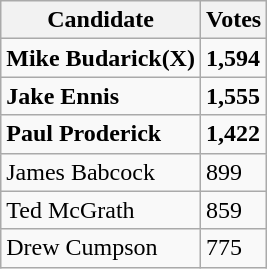<table class="wikitable">
<tr>
<th>Candidate</th>
<th>Votes</th>
</tr>
<tr>
<td><strong>Mike Budarick(X)</strong></td>
<td><strong>1,594</strong></td>
</tr>
<tr>
<td><strong>Jake Ennis</strong></td>
<td><strong>1,555</strong></td>
</tr>
<tr>
<td><strong>Paul Proderick</strong></td>
<td><strong>1,422</strong></td>
</tr>
<tr>
<td>James Babcock</td>
<td>899</td>
</tr>
<tr>
<td>Ted McGrath</td>
<td>859</td>
</tr>
<tr>
<td>Drew Cumpson</td>
<td>775</td>
</tr>
</table>
